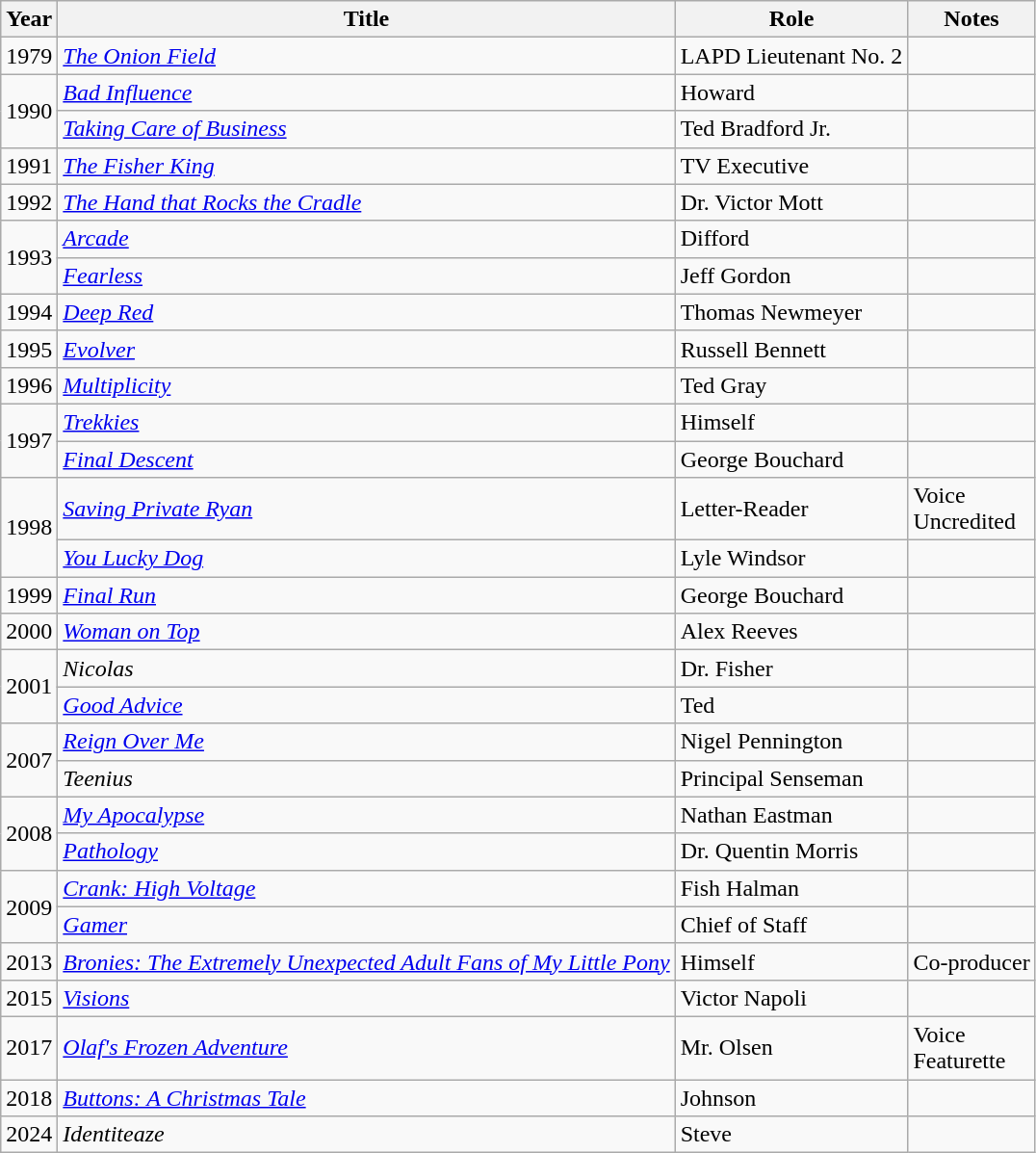<table class="wikitable sortable">
<tr>
<th scope="col">Year</th>
<th scope="col">Title</th>
<th scope="col">Role</th>
<th scope="col" class="unsortable">Notes</th>
</tr>
<tr>
<td>1979</td>
<td><em><a href='#'>The Onion Field</a></em></td>
<td>LAPD Lieutenant No. 2</td>
<td></td>
</tr>
<tr>
<td rowspan="2">1990</td>
<td><em><a href='#'>Bad Influence</a></em></td>
<td>Howard</td>
<td></td>
</tr>
<tr>
<td><em><a href='#'>Taking Care of Business</a></em></td>
<td>Ted Bradford Jr.</td>
<td></td>
</tr>
<tr>
<td>1991</td>
<td><em><a href='#'>The Fisher King</a></em></td>
<td>TV Executive</td>
<td></td>
</tr>
<tr>
<td>1992</td>
<td><em><a href='#'>The Hand that Rocks the Cradle</a></em></td>
<td>Dr. Victor Mott</td>
<td></td>
</tr>
<tr>
<td rowspan="2">1993</td>
<td><em><a href='#'>Arcade</a></em></td>
<td>Difford</td>
<td></td>
</tr>
<tr>
<td><em><a href='#'>Fearless</a></em></td>
<td>Jeff Gordon</td>
<td></td>
</tr>
<tr>
<td>1994</td>
<td><em><a href='#'>Deep Red</a></em></td>
<td>Thomas Newmeyer</td>
<td></td>
</tr>
<tr>
<td>1995</td>
<td><em><a href='#'>Evolver</a></em></td>
<td>Russell Bennett</td>
<td></td>
</tr>
<tr>
<td>1996</td>
<td><em><a href='#'>Multiplicity</a></em></td>
<td>Ted Gray</td>
<td></td>
</tr>
<tr>
<td rowspan="2">1997</td>
<td><em><a href='#'>Trekkies</a></em></td>
<td>Himself</td>
<td></td>
</tr>
<tr>
<td><em><a href='#'>Final Descent</a></em></td>
<td>George Bouchard</td>
<td></td>
</tr>
<tr>
<td rowspan="2">1998</td>
<td><em><a href='#'>Saving Private Ryan</a></em></td>
<td>Letter-Reader</td>
<td>Voice<br>Uncredited</td>
</tr>
<tr>
<td><em><a href='#'>You Lucky Dog</a></em></td>
<td>Lyle Windsor</td>
<td></td>
</tr>
<tr>
<td>1999</td>
<td><em><a href='#'>Final Run</a></em></td>
<td>George Bouchard</td>
<td></td>
</tr>
<tr>
<td>2000</td>
<td><em><a href='#'>Woman on Top</a></em></td>
<td>Alex Reeves</td>
<td></td>
</tr>
<tr>
<td rowspan="2">2001</td>
<td><em>Nicolas</em></td>
<td>Dr. Fisher</td>
<td></td>
</tr>
<tr>
<td><em><a href='#'>Good Advice</a></em></td>
<td>Ted</td>
<td></td>
</tr>
<tr>
<td rowspan="2">2007</td>
<td><em><a href='#'>Reign Over Me</a></em></td>
<td>Nigel Pennington</td>
<td></td>
</tr>
<tr>
<td><em>Teenius</em></td>
<td>Principal Senseman</td>
<td></td>
</tr>
<tr>
<td rowspan="2">2008</td>
<td><em><a href='#'>My Apocalypse</a></em></td>
<td>Nathan Eastman</td>
<td></td>
</tr>
<tr>
<td><em><a href='#'>Pathology</a></em></td>
<td>Dr. Quentin Morris</td>
<td></td>
</tr>
<tr>
<td rowspan="2">2009</td>
<td><em><a href='#'>Crank: High Voltage</a></em></td>
<td>Fish Halman</td>
<td></td>
</tr>
<tr>
<td><em><a href='#'>Gamer</a></em></td>
<td>Chief of Staff</td>
<td></td>
</tr>
<tr>
<td>2013</td>
<td><em><a href='#'>Bronies: The Extremely Unexpected Adult Fans of My Little Pony</a></em></td>
<td>Himself</td>
<td>Co-producer</td>
</tr>
<tr>
<td>2015</td>
<td><em><a href='#'>Visions</a></em></td>
<td>Victor Napoli</td>
<td></td>
</tr>
<tr>
<td>2017</td>
<td><em><a href='#'>Olaf's Frozen Adventure</a></em></td>
<td>Mr. Olsen</td>
<td>Voice<br>Featurette</td>
</tr>
<tr>
<td>2018</td>
<td><em><a href='#'>Buttons: A Christmas Tale</a></em></td>
<td>Johnson</td>
<td></td>
</tr>
<tr>
<td>2024</td>
<td><em>Identiteaze </em></td>
<td>Steve</td>
<td></td>
</tr>
</table>
